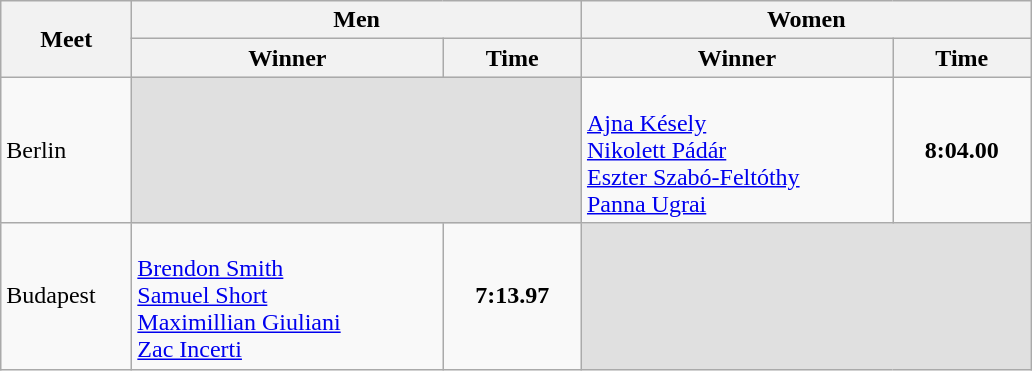<table class="wikitable">
<tr>
<th width=80 rowspan=2>Meet</th>
<th colspan=2>Men</th>
<th colspan=2>Women</th>
</tr>
<tr>
<th width=200>Winner</th>
<th width=85>Time</th>
<th width=200>Winner</th>
<th width=85>Time</th>
</tr>
<tr>
<td>Berlin</td>
<td colspan=2 bgcolor=e0e0e0></td>
<td><br><a href='#'>Ajna Késely</a><br><a href='#'>Nikolett Pádár</a><br><a href='#'>Eszter Szabó-Feltóthy</a><br><a href='#'>Panna Ugrai</a></td>
<td align=center><strong>8:04.00</strong></td>
</tr>
<tr>
<td>Budapest</td>
<td><br><a href='#'>Brendon Smith</a><br><a href='#'>Samuel Short</a><br><a href='#'>Maximillian Giuliani</a><br><a href='#'>Zac Incerti</a></td>
<td align=center><strong>7:13.97</strong></td>
<td colspan=2 bgcolor=e0e0e0></td>
</tr>
</table>
